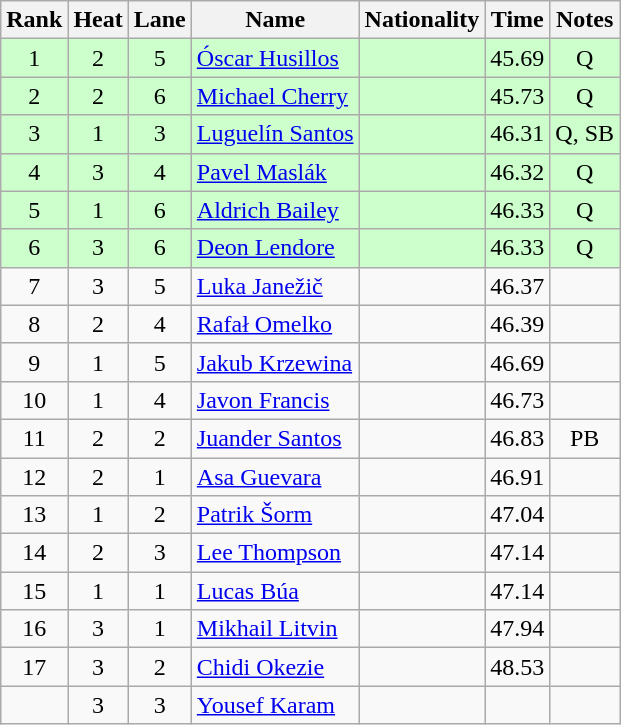<table class="wikitable sortable" style="text-align:center">
<tr>
<th>Rank</th>
<th>Heat</th>
<th>Lane</th>
<th>Name</th>
<th>Nationality</th>
<th>Time</th>
<th>Notes</th>
</tr>
<tr bgcolor=ccffcc>
<td>1</td>
<td>2</td>
<td>5</td>
<td align=left><a href='#'>Óscar Husillos</a></td>
<td align=left></td>
<td>45.69</td>
<td>Q</td>
</tr>
<tr bgcolor=ccffcc>
<td>2</td>
<td>2</td>
<td>6</td>
<td align=left><a href='#'>Michael Cherry</a></td>
<td align=left></td>
<td>45.73</td>
<td>Q</td>
</tr>
<tr bgcolor=ccffcc>
<td>3</td>
<td>1</td>
<td>3</td>
<td align=left><a href='#'>Luguelín Santos</a></td>
<td align=left></td>
<td>46.31</td>
<td>Q, SB</td>
</tr>
<tr bgcolor=ccffcc>
<td>4</td>
<td>3</td>
<td>4</td>
<td align=left><a href='#'>Pavel Maslák</a></td>
<td align=left></td>
<td>46.32</td>
<td>Q</td>
</tr>
<tr bgcolor=ccffcc>
<td>5</td>
<td>1</td>
<td>6</td>
<td align=left><a href='#'>Aldrich Bailey</a></td>
<td align=left></td>
<td>46.33</td>
<td>Q</td>
</tr>
<tr bgcolor=ccffcc>
<td>6</td>
<td>3</td>
<td>6</td>
<td align=left><a href='#'>Deon Lendore</a></td>
<td align=left></td>
<td>46.33</td>
<td>Q</td>
</tr>
<tr>
<td>7</td>
<td>3</td>
<td>5</td>
<td align=left><a href='#'>Luka Janežič</a></td>
<td align=left></td>
<td>46.37</td>
<td></td>
</tr>
<tr>
<td>8</td>
<td>2</td>
<td>4</td>
<td align=left><a href='#'>Rafał Omelko</a></td>
<td align=left></td>
<td>46.39</td>
<td></td>
</tr>
<tr>
<td>9</td>
<td>1</td>
<td>5</td>
<td align=left><a href='#'>Jakub Krzewina</a></td>
<td align=left></td>
<td>46.69</td>
<td></td>
</tr>
<tr>
<td>10</td>
<td>1</td>
<td>4</td>
<td align=left><a href='#'>Javon Francis</a></td>
<td align=left></td>
<td>46.73</td>
<td></td>
</tr>
<tr>
<td>11</td>
<td>2</td>
<td>2</td>
<td align=left><a href='#'>Juander Santos</a></td>
<td align=left></td>
<td>46.83</td>
<td>PB</td>
</tr>
<tr>
<td>12</td>
<td>2</td>
<td>1</td>
<td align=left><a href='#'>Asa Guevara</a></td>
<td align=left></td>
<td>46.91</td>
<td></td>
</tr>
<tr>
<td>13</td>
<td>1</td>
<td>2</td>
<td align=left><a href='#'>Patrik Šorm</a></td>
<td align=left></td>
<td>47.04</td>
<td></td>
</tr>
<tr>
<td>14</td>
<td>2</td>
<td>3</td>
<td align=left><a href='#'>Lee Thompson</a></td>
<td align=left></td>
<td>47.14</td>
<td></td>
</tr>
<tr>
<td>15</td>
<td>1</td>
<td>1</td>
<td align=left><a href='#'>Lucas Búa</a></td>
<td align=left></td>
<td>47.14</td>
<td></td>
</tr>
<tr>
<td>16</td>
<td>3</td>
<td>1</td>
<td align=left><a href='#'>Mikhail Litvin</a></td>
<td align=left></td>
<td>47.94</td>
<td></td>
</tr>
<tr>
<td>17</td>
<td>3</td>
<td>2</td>
<td align=left><a href='#'>Chidi Okezie</a></td>
<td align=left></td>
<td>48.53</td>
<td></td>
</tr>
<tr>
<td></td>
<td>3</td>
<td>3</td>
<td align=left><a href='#'>Yousef Karam</a></td>
<td align=left></td>
<td></td>
<td></td>
</tr>
</table>
